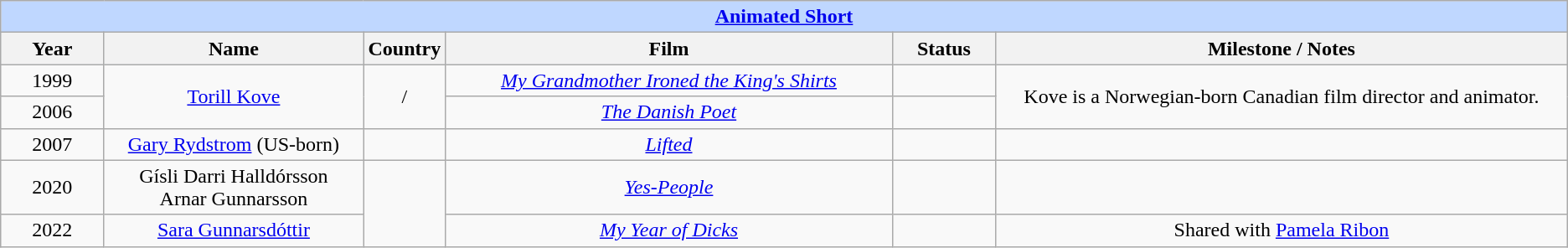<table class="wikitable" style="text-align: center">
<tr ---- bgcolor="#bfd7ff">
<td colspan="6" align="center"><strong><a href='#'>Animated Short</a></strong></td>
</tr>
<tr ---- bgcolor="#ebf5ff">
<th width="75">Year</th>
<th width="200">Name</th>
<th width="50">Country</th>
<th width="350">Film</th>
<th width="75">Status</th>
<th width="450">Milestone / Notes</th>
</tr>
<tr>
<td style="text-align: center">1999</td>
<td rowspan="2"><a href='#'>Torill Kove</a></td>
<td rowspan="2" style="text-align: center">/</td>
<td><em><a href='#'>My Grandmother Ironed the King's Shirts</a></em></td>
<td></td>
<td rowspan="2">Kove is a Norwegian-born Canadian film director and animator.</td>
</tr>
<tr>
<td style="text-align: center">2006</td>
<td><em><a href='#'>The Danish Poet</a></em></td>
<td></td>
</tr>
<tr>
<td>2007</td>
<td><a href='#'>Gary Rydstrom</a> (US-born)</td>
<td></td>
<td><em><a href='#'>Lifted</a></em></td>
<td></td>
<td></td>
</tr>
<tr>
<td style="text-align: center">2020</td>
<td>Gísli Darri Halldórsson<br>Arnar Gunnarsson</td>
<td rowspan=2></td>
<td><em><a href='#'>Yes-People</a></em></td>
<td></td>
<td></td>
</tr>
<tr>
<td>2022</td>
<td><a href='#'>Sara Gunnarsdóttir</a></td>
<td><em><a href='#'>My Year of Dicks</a></em></td>
<td></td>
<td>Shared with <a href='#'>Pamela Ribon</a></td>
</tr>
</table>
